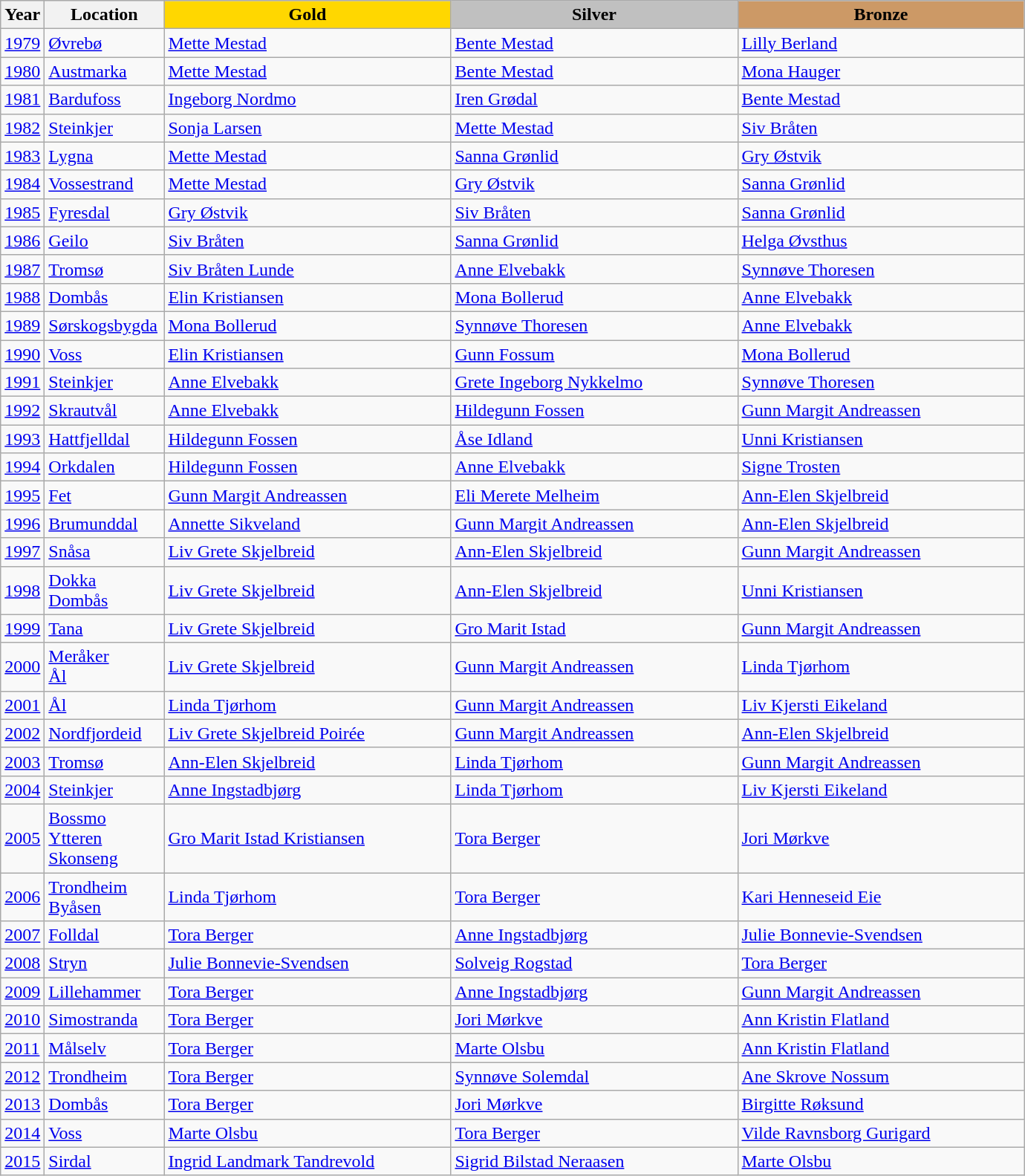<table class="wikitable">
<tr>
<th>Year</th>
<th width="100">Location</th>
<th style="background:gold" width="250">Gold</th>
<th style="background:silver" width="250">Silver</th>
<th style="background:#cc9966" width="250">Bronze</th>
</tr>
<tr>
<td><a href='#'>1979</a></td>
<td><a href='#'>Øvrebø</a></td>
<td><a href='#'>Mette Mestad</a></td>
<td><a href='#'>Bente Mestad</a></td>
<td><a href='#'>Lilly Berland</a></td>
</tr>
<tr>
<td><a href='#'>1980</a></td>
<td><a href='#'>Austmarka</a></td>
<td><a href='#'>Mette Mestad</a></td>
<td><a href='#'>Bente Mestad</a></td>
<td><a href='#'>Mona Hauger</a></td>
</tr>
<tr>
<td><a href='#'>1981</a></td>
<td><a href='#'>Bardufoss</a></td>
<td><a href='#'>Ingeborg Nordmo</a></td>
<td><a href='#'>Iren Grødal</a></td>
<td><a href='#'>Bente Mestad</a></td>
</tr>
<tr>
<td><a href='#'>1982</a></td>
<td><a href='#'>Steinkjer</a></td>
<td><a href='#'>Sonja Larsen</a></td>
<td><a href='#'>Mette Mestad</a></td>
<td><a href='#'>Siv Bråten</a></td>
</tr>
<tr>
<td><a href='#'>1983</a></td>
<td><a href='#'>Lygna</a></td>
<td><a href='#'>Mette Mestad</a></td>
<td><a href='#'>Sanna Grønlid</a></td>
<td><a href='#'>Gry Østvik</a></td>
</tr>
<tr>
<td><a href='#'>1984</a></td>
<td><a href='#'>Vossestrand</a></td>
<td><a href='#'>Mette Mestad</a></td>
<td><a href='#'>Gry Østvik</a></td>
<td><a href='#'>Sanna Grønlid</a></td>
</tr>
<tr>
<td><a href='#'>1985</a></td>
<td><a href='#'>Fyresdal</a></td>
<td><a href='#'>Gry Østvik</a></td>
<td><a href='#'>Siv Bråten</a></td>
<td><a href='#'>Sanna Grønlid</a></td>
</tr>
<tr>
<td><a href='#'>1986</a></td>
<td><a href='#'>Geilo</a></td>
<td><a href='#'>Siv Bråten</a></td>
<td><a href='#'>Sanna Grønlid</a></td>
<td><a href='#'>Helga Øvsthus</a></td>
</tr>
<tr>
<td><a href='#'>1987</a></td>
<td><a href='#'>Tromsø</a></td>
<td><a href='#'>Siv Bråten Lunde</a></td>
<td><a href='#'>Anne Elvebakk</a></td>
<td><a href='#'>Synnøve Thoresen</a></td>
</tr>
<tr>
<td><a href='#'>1988</a></td>
<td><a href='#'>Dombås</a></td>
<td><a href='#'>Elin Kristiansen</a></td>
<td><a href='#'>Mona Bollerud</a></td>
<td><a href='#'>Anne Elvebakk</a></td>
</tr>
<tr>
<td><a href='#'>1989</a></td>
<td><a href='#'>Sørskogsbygda</a></td>
<td><a href='#'>Mona Bollerud</a></td>
<td><a href='#'>Synnøve Thoresen</a></td>
<td><a href='#'>Anne Elvebakk</a></td>
</tr>
<tr>
<td><a href='#'>1990</a></td>
<td><a href='#'>Voss</a></td>
<td><a href='#'>Elin Kristiansen</a></td>
<td><a href='#'>Gunn Fossum</a></td>
<td><a href='#'>Mona Bollerud</a></td>
</tr>
<tr>
<td><a href='#'>1991</a></td>
<td><a href='#'>Steinkjer</a></td>
<td><a href='#'>Anne Elvebakk</a></td>
<td><a href='#'>Grete Ingeborg Nykkelmo</a></td>
<td><a href='#'>Synnøve Thoresen</a></td>
</tr>
<tr>
<td><a href='#'>1992</a></td>
<td><a href='#'>Skrautvål</a></td>
<td><a href='#'>Anne Elvebakk</a></td>
<td><a href='#'>Hildegunn Fossen</a></td>
<td><a href='#'>Gunn Margit Andreassen</a></td>
</tr>
<tr>
<td><a href='#'>1993</a></td>
<td><a href='#'>Hattfjelldal</a></td>
<td><a href='#'>Hildegunn Fossen</a></td>
<td><a href='#'>Åse Idland</a></td>
<td><a href='#'>Unni Kristiansen</a></td>
</tr>
<tr>
<td><a href='#'>1994</a></td>
<td><a href='#'>Orkdalen</a></td>
<td><a href='#'>Hildegunn Fossen</a></td>
<td><a href='#'>Anne Elvebakk</a></td>
<td><a href='#'>Signe Trosten</a></td>
</tr>
<tr>
<td><a href='#'>1995</a></td>
<td><a href='#'>Fet</a></td>
<td><a href='#'>Gunn Margit Andreassen</a></td>
<td><a href='#'>Eli Merete Melheim</a></td>
<td><a href='#'>Ann-Elen Skjelbreid</a></td>
</tr>
<tr>
<td><a href='#'>1996</a></td>
<td><a href='#'>Brumunddal</a></td>
<td><a href='#'>Annette Sikveland</a></td>
<td><a href='#'>Gunn Margit Andreassen</a></td>
<td><a href='#'>Ann-Elen Skjelbreid</a></td>
</tr>
<tr>
<td><a href='#'>1997</a></td>
<td><a href='#'>Snåsa</a></td>
<td><a href='#'>Liv Grete Skjelbreid</a></td>
<td><a href='#'>Ann-Elen Skjelbreid</a></td>
<td><a href='#'>Gunn Margit Andreassen</a></td>
</tr>
<tr>
<td><a href='#'>1998</a></td>
<td><a href='#'>Dokka</a><br><a href='#'>Dombås</a></td>
<td><a href='#'>Liv Grete Skjelbreid</a></td>
<td><a href='#'>Ann-Elen Skjelbreid</a></td>
<td><a href='#'>Unni Kristiansen</a></td>
</tr>
<tr>
<td><a href='#'>1999</a></td>
<td><a href='#'>Tana</a></td>
<td><a href='#'>Liv Grete Skjelbreid</a></td>
<td><a href='#'>Gro Marit Istad</a></td>
<td><a href='#'>Gunn Margit Andreassen</a></td>
</tr>
<tr>
<td><a href='#'>2000</a></td>
<td><a href='#'>Meråker</a><br><a href='#'>Ål</a></td>
<td><a href='#'>Liv Grete Skjelbreid</a></td>
<td><a href='#'>Gunn Margit Andreassen</a></td>
<td><a href='#'>Linda Tjørhom</a></td>
</tr>
<tr>
<td><a href='#'>2001</a></td>
<td><a href='#'>Ål</a></td>
<td><a href='#'>Linda Tjørhom</a></td>
<td><a href='#'>Gunn Margit Andreassen</a></td>
<td><a href='#'>Liv Kjersti Eikeland</a></td>
</tr>
<tr>
<td><a href='#'>2002</a></td>
<td><a href='#'>Nordfjordeid</a></td>
<td><a href='#'>Liv Grete Skjelbreid Poirée</a></td>
<td><a href='#'>Gunn Margit Andreassen</a></td>
<td><a href='#'>Ann-Elen Skjelbreid</a></td>
</tr>
<tr>
<td><a href='#'>2003</a></td>
<td><a href='#'>Tromsø</a></td>
<td><a href='#'>Ann-Elen Skjelbreid</a></td>
<td><a href='#'>Linda Tjørhom</a></td>
<td><a href='#'>Gunn Margit Andreassen</a></td>
</tr>
<tr>
<td><a href='#'>2004</a></td>
<td><a href='#'>Steinkjer</a></td>
<td><a href='#'>Anne Ingstadbjørg</a></td>
<td><a href='#'>Linda Tjørhom</a></td>
<td><a href='#'>Liv Kjersti Eikeland</a></td>
</tr>
<tr>
<td><a href='#'>2005</a></td>
<td><a href='#'>Bossmo</a><br><a href='#'>Ytteren</a><br><a href='#'>Skonseng</a></td>
<td><a href='#'>Gro Marit Istad Kristiansen</a></td>
<td><a href='#'>Tora Berger</a></td>
<td><a href='#'>Jori Mørkve</a></td>
</tr>
<tr>
<td><a href='#'>2006</a></td>
<td><a href='#'>Trondheim</a><br><a href='#'>Byåsen</a></td>
<td><a href='#'>Linda Tjørhom</a></td>
<td><a href='#'>Tora Berger</a></td>
<td><a href='#'>Kari Henneseid Eie</a></td>
</tr>
<tr>
<td><a href='#'>2007</a></td>
<td><a href='#'>Folldal</a></td>
<td><a href='#'>Tora Berger</a></td>
<td><a href='#'>Anne Ingstadbjørg</a></td>
<td><a href='#'>Julie Bonnevie-Svendsen</a></td>
</tr>
<tr>
<td><a href='#'>2008</a></td>
<td><a href='#'>Stryn</a></td>
<td><a href='#'>Julie Bonnevie-Svendsen</a></td>
<td><a href='#'>Solveig Rogstad</a></td>
<td><a href='#'>Tora Berger</a></td>
</tr>
<tr>
<td><a href='#'>2009</a></td>
<td><a href='#'>Lillehammer</a></td>
<td><a href='#'>Tora Berger</a></td>
<td><a href='#'>Anne Ingstadbjørg</a></td>
<td><a href='#'>Gunn Margit Andreassen</a></td>
</tr>
<tr>
<td><a href='#'>2010</a></td>
<td><a href='#'>Simostranda</a></td>
<td><a href='#'>Tora Berger</a></td>
<td><a href='#'>Jori Mørkve</a></td>
<td><a href='#'>Ann Kristin Flatland</a></td>
</tr>
<tr>
<td><a href='#'>2011</a></td>
<td><a href='#'>Målselv</a></td>
<td><a href='#'>Tora Berger</a></td>
<td><a href='#'>Marte Olsbu</a></td>
<td><a href='#'>Ann Kristin Flatland</a></td>
</tr>
<tr>
<td><a href='#'>2012</a></td>
<td><a href='#'>Trondheim</a></td>
<td><a href='#'>Tora Berger</a></td>
<td><a href='#'>Synnøve Solemdal</a></td>
<td><a href='#'>Ane Skrove Nossum</a></td>
</tr>
<tr>
<td><a href='#'>2013</a></td>
<td><a href='#'>Dombås</a></td>
<td><a href='#'>Tora Berger</a></td>
<td><a href='#'>Jori Mørkve</a></td>
<td><a href='#'>Birgitte Røksund</a></td>
</tr>
<tr>
<td><a href='#'>2014</a></td>
<td><a href='#'>Voss</a></td>
<td><a href='#'>Marte Olsbu</a></td>
<td><a href='#'>Tora Berger</a></td>
<td><a href='#'>Vilde Ravnsborg Gurigard</a></td>
</tr>
<tr>
<td><a href='#'>2015</a></td>
<td><a href='#'>Sirdal</a></td>
<td><a href='#'>Ingrid Landmark Tandrevold</a></td>
<td><a href='#'>Sigrid Bilstad Neraasen</a></td>
<td><a href='#'>Marte Olsbu</a></td>
</tr>
</table>
